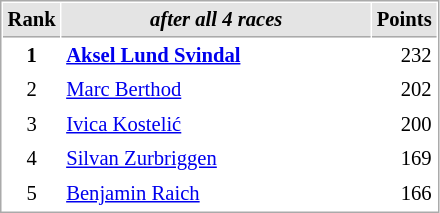<table cellspacing="1" cellpadding="3" style="border:1px solid #AAAAAA;font-size:86%">
<tr bgcolor="#E4E4E4">
<th style="border-bottom:1px solid #AAAAAA" width=10>Rank</th>
<th style="border-bottom:1px solid #AAAAAA" width=200><em>after all 4 races</em></th>
<th style="border-bottom:1px solid #AAAAAA" width=20>Points</th>
</tr>
<tr>
<td align="center"><strong>1</strong></td>
<td> <strong><a href='#'>Aksel Lund Svindal</a> </strong></td>
<td align="right">232</td>
</tr>
<tr>
<td align="center">2</td>
<td> <a href='#'>Marc Berthod</a></td>
<td align="right">202</td>
</tr>
<tr>
<td align="center">3</td>
<td> <a href='#'>Ivica Kostelić</a></td>
<td align="right">200</td>
</tr>
<tr>
<td align="center">4</td>
<td> <a href='#'>Silvan Zurbriggen</a></td>
<td align="right">169</td>
</tr>
<tr>
<td align="center">5</td>
<td> <a href='#'>Benjamin Raich</a></td>
<td align="right">166</td>
</tr>
</table>
